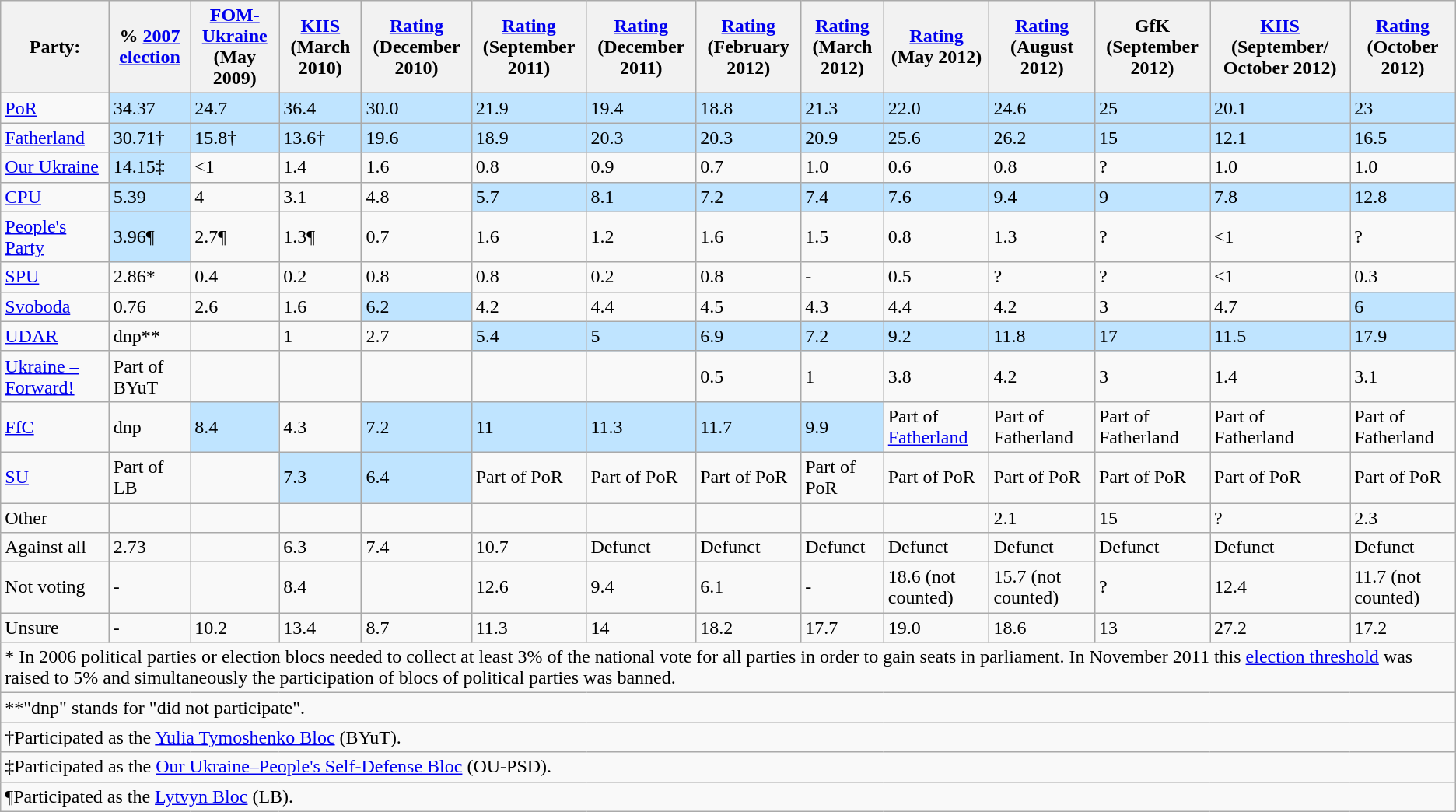<table class="wikitable">
<tr>
<th>Party:</th>
<th>% <a href='#'>2007 <br>election</a></th>
<th><a href='#'>FOM-Ukraine</a><br>(May 2009)</th>
<th><a href='#'>KIIS</a><br>(March 2010)</th>
<th><a href='#'>Rating</a><br>(December 2010)</th>
<th><a href='#'>Rating</a><br>(September 2011)</th>
<th><a href='#'>Rating</a><br>(December 2011)</th>
<th><a href='#'>Rating</a><br>(February 2012)</th>
<th><a href='#'>Rating</a><br>(March 2012)</th>
<th><a href='#'>Rating</a><br>(May 2012)</th>
<th><a href='#'>Rating</a><br>(August 2012)</th>
<th>GfK<br>(September 2012)</th>
<th><a href='#'>KIIS</a><br>(September/ October 2012)</th>
<th><a href='#'>Rating</a><br>(October 2012)</th>
</tr>
<tr>
<td><a href='#'>PoR</a></td>
<td style="background:#bfe4ff;">34.37</td>
<td style="background:#bfe4ff;">24.7</td>
<td style="background:#bfe4ff;">36.4</td>
<td style="background:#bfe4ff;">30.0</td>
<td style="background:#bfe4ff;">21.9</td>
<td style="background:#bfe4ff;">19.4</td>
<td style="background:#bfe4ff;">18.8</td>
<td style="background:#bfe4ff;">21.3</td>
<td style="background:#bfe4ff;">22.0</td>
<td style="background:#bfe4ff;">24.6</td>
<td style="background:#bfe4ff;">25</td>
<td style="background:#bfe4ff;">20.1</td>
<td style="background:#bfe4ff;">23</td>
</tr>
<tr>
<td><a href='#'>Fatherland</a></td>
<td style="background:#bfe4ff;">30.71†</td>
<td style="background:#bfe4ff;">15.8†</td>
<td style="background:#bfe4ff;">13.6†</td>
<td style="background:#bfe4ff;">19.6</td>
<td style="background:#bfe4ff;">18.9</td>
<td style="background:#bfe4ff;">20.3</td>
<td style="background:#bfe4ff;">20.3</td>
<td style="background:#bfe4ff;">20.9</td>
<td style="background:#bfe4ff;">25.6</td>
<td style="background:#bfe4ff;">26.2</td>
<td style="background:#bfe4ff;">15</td>
<td style="background:#bfe4ff;">12.1</td>
<td style="background:#bfe4ff;">16.5</td>
</tr>
<tr>
<td><a href='#'>Our Ukraine</a></td>
<td style="background:#bfe4ff;">14.15‡</td>
<td><1</td>
<td>1.4</td>
<td>1.6</td>
<td>0.8</td>
<td>0.9</td>
<td>0.7</td>
<td>1.0</td>
<td>0.6</td>
<td>0.8</td>
<td>?</td>
<td>1.0</td>
<td>1.0</td>
</tr>
<tr>
<td><a href='#'>CPU</a></td>
<td style="background:#bfe4ff;">5.39</td>
<td>4</td>
<td>3.1</td>
<td>4.8</td>
<td style="background:#bfe4ff;">5.7</td>
<td style="background:#bfe4ff;">8.1</td>
<td style="background:#bfe4ff;">7.2</td>
<td style="background:#bfe4ff;">7.4</td>
<td style="background:#bfe4ff;">7.6</td>
<td style="background:#bfe4ff;">9.4</td>
<td style="background:#bfe4ff;">9</td>
<td style="background:#bfe4ff;">7.8</td>
<td style="background:#bfe4ff;">12.8</td>
</tr>
<tr>
<td><a href='#'>People's Party</a></td>
<td style="background:#bfe4ff;">3.96¶</td>
<td>2.7¶</td>
<td>1.3¶</td>
<td>0.7</td>
<td>1.6</td>
<td>1.2</td>
<td>1.6</td>
<td>1.5</td>
<td>0.8</td>
<td>1.3</td>
<td>?</td>
<td><1</td>
<td>?</td>
</tr>
<tr>
<td><a href='#'>SPU</a></td>
<td>2.86*</td>
<td>0.4</td>
<td>0.2</td>
<td>0.8</td>
<td>0.8</td>
<td>0.2</td>
<td>0.8</td>
<td>-</td>
<td>0.5</td>
<td>?</td>
<td>?</td>
<td><1</td>
<td>0.3</td>
</tr>
<tr>
<td><a href='#'>Svoboda</a></td>
<td>0.76</td>
<td>2.6</td>
<td>1.6</td>
<td style="background:#bfe4ff;">6.2</td>
<td>4.2</td>
<td>4.4</td>
<td>4.5</td>
<td>4.3</td>
<td>4.4</td>
<td>4.2</td>
<td>3</td>
<td>4.7</td>
<td style="background:#bfe4ff;">6</td>
</tr>
<tr>
<td><a href='#'>UDAR</a></td>
<td>dnp**</td>
<td></td>
<td>1</td>
<td>2.7</td>
<td style="background:#bfe4ff;">5.4</td>
<td style="background:#bfe4ff;">5</td>
<td style="background:#bfe4ff;">6.9</td>
<td style="background:#bfe4ff;">7.2</td>
<td style="background:#bfe4ff;">9.2</td>
<td style="background:#bfe4ff;">11.8</td>
<td style="background:#bfe4ff;">17</td>
<td style="background:#bfe4ff;">11.5</td>
<td style="background:#bfe4ff;">17.9</td>
</tr>
<tr>
<td><a href='#'>Ukraine – Forward!</a></td>
<td>Part of BYuT</td>
<td></td>
<td></td>
<td></td>
<td></td>
<td></td>
<td>0.5</td>
<td>1</td>
<td>3.8</td>
<td>4.2</td>
<td>3</td>
<td>1.4</td>
<td>3.1</td>
</tr>
<tr>
<td><a href='#'>FfC</a></td>
<td>dnp</td>
<td style="background:#bfe4ff;">8.4</td>
<td>4.3</td>
<td style="background:#bfe4ff;">7.2</td>
<td style="background:#bfe4ff;">11</td>
<td style="background:#bfe4ff;">11.3</td>
<td style="background:#bfe4ff;">11.7</td>
<td style="background:#bfe4ff;">9.9</td>
<td>Part of <a href='#'>Fatherland</a></td>
<td>Part of Fatherland</td>
<td>Part of Fatherland</td>
<td>Part of Fatherland</td>
<td>Part of Fatherland</td>
</tr>
<tr>
<td><a href='#'>SU</a></td>
<td>Part of LB</td>
<td></td>
<td style="background:#bfe4ff;">7.3</td>
<td style="background:#bfe4ff;">6.4</td>
<td>Part of PoR</td>
<td>Part of PoR</td>
<td>Part of PoR</td>
<td>Part of PoR</td>
<td>Part of PoR</td>
<td>Part of PoR</td>
<td>Part of PoR</td>
<td>Part of PoR</td>
<td>Part of PoR</td>
</tr>
<tr>
<td>Other</td>
<td></td>
<td></td>
<td></td>
<td></td>
<td></td>
<td></td>
<td></td>
<td></td>
<td></td>
<td>2.1</td>
<td>15</td>
<td>?</td>
<td>2.3</td>
</tr>
<tr>
<td>Against all</td>
<td>2.73</td>
<td></td>
<td>6.3</td>
<td>7.4</td>
<td>10.7</td>
<td>Defunct</td>
<td>Defunct</td>
<td>Defunct</td>
<td>Defunct</td>
<td>Defunct</td>
<td>Defunct</td>
<td>Defunct</td>
<td>Defunct</td>
</tr>
<tr>
<td>Not voting</td>
<td>-</td>
<td></td>
<td>8.4</td>
<td></td>
<td>12.6</td>
<td>9.4</td>
<td>6.1</td>
<td>-</td>
<td>18.6 (not counted)</td>
<td>15.7 (not counted)</td>
<td>?</td>
<td>12.4</td>
<td>11.7 (not counted)</td>
</tr>
<tr>
<td>Unsure</td>
<td>-</td>
<td>10.2</td>
<td>13.4</td>
<td>8.7</td>
<td>11.3</td>
<td>14</td>
<td>18.2</td>
<td>17.7</td>
<td>19.0</td>
<td>18.6</td>
<td>13</td>
<td>27.2</td>
<td>17.2</td>
</tr>
<tr>
<td colspan="50">* In 2006 political parties or election blocs needed to collect at least 3% of the national vote for all parties in order to gain seats in parliament. In November 2011 this <a href='#'>election threshold</a> was raised to 5% and simultaneously the participation of blocs of political parties was banned.</td>
</tr>
<tr>
<td colspan="50">**"dnp" stands for "did not participate".</td>
</tr>
<tr>
<td colspan="50">†Participated as the <a href='#'>Yulia Tymoshenko Bloc</a> (BYuT).</td>
</tr>
<tr>
<td colspan="50">‡Participated as the <a href='#'>Our Ukraine–People's Self-Defense Bloc</a> (OU-PSD).</td>
</tr>
<tr>
<td colspan="50">¶Participated as the <a href='#'>Lytvyn Bloc</a> (LB).</td>
</tr>
</table>
